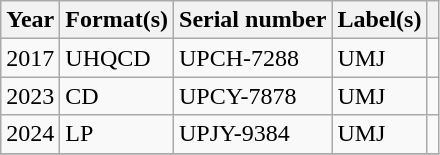<table class="wikitable sortable plainrowheaders">
<tr>
<th scope="col">Year</th>
<th scope="col">Format(s)</th>
<th scope="col">Serial number</th>
<th scope="col">Label(s)</th>
<th scope="col"></th>
</tr>
<tr>
<td>2017</td>
<td>UHQCD</td>
<td>UPCH-7288</td>
<td>UMJ</td>
<td></td>
</tr>
<tr>
<td>2023</td>
<td>CD</td>
<td>UPCY-7878</td>
<td>UMJ</td>
<td></td>
</tr>
<tr>
<td>2024</td>
<td>LP</td>
<td>UPJY-9384</td>
<td>UMJ</td>
<td></td>
</tr>
<tr>
</tr>
</table>
